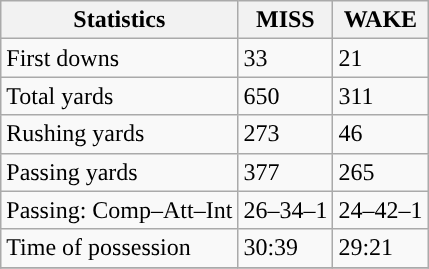<table class="wikitable" style="float: left;">
<tr>
<th>Statistics</th>
<th>MISS</th>
<th>WAKE</th>
</tr>
<tr>
<td>First downs</td>
<td>33</td>
<td>21</td>
</tr>
<tr>
<td>Total yards</td>
<td>650</td>
<td>311</td>
</tr>
<tr>
<td>Rushing yards</td>
<td>273</td>
<td>46</td>
</tr>
<tr>
<td>Passing yards</td>
<td>377</td>
<td>265</td>
</tr>
<tr>
<td>Passing: Comp–Att–Int</td>
<td>26–34–1</td>
<td>24–42–1</td>
</tr>
<tr>
<td>Time of possession</td>
<td>30:39</td>
<td>29:21</td>
</tr>
<tr>
</tr>
</table>
